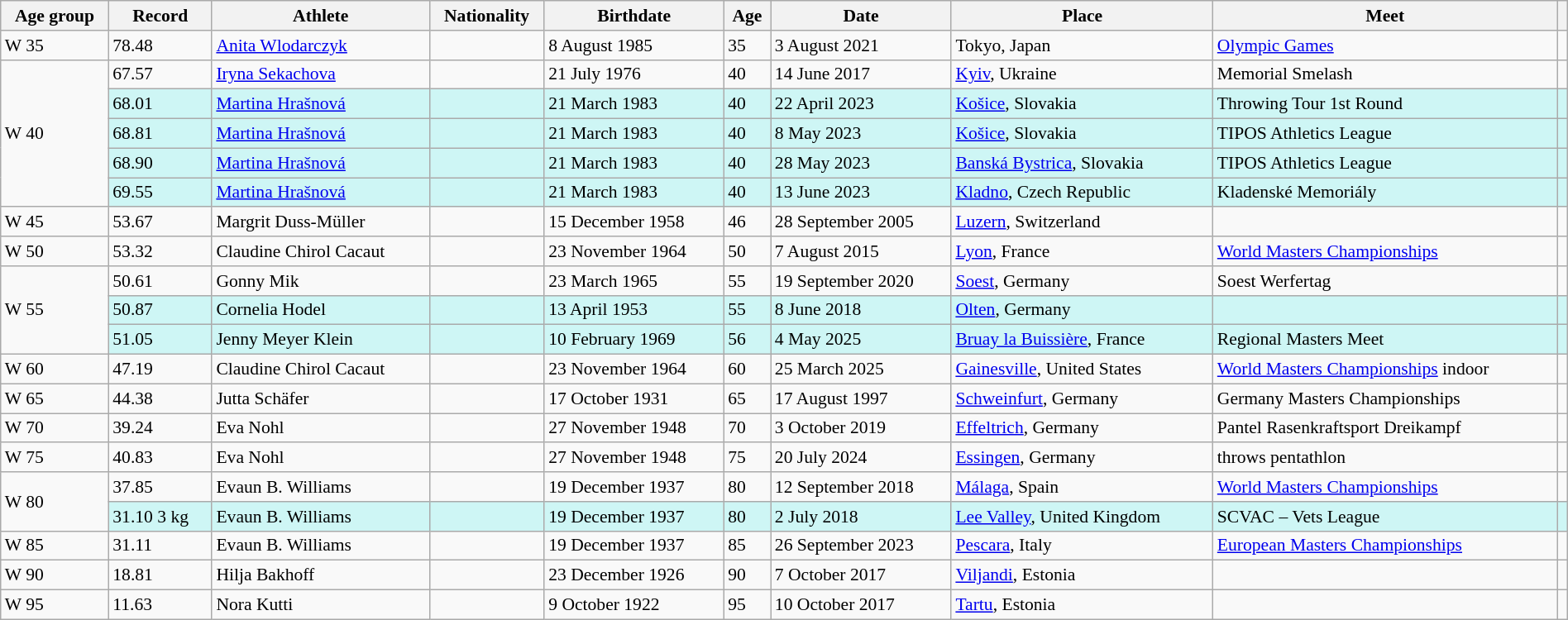<table class="wikitable" style="font-size:90%; width: 100%;">
<tr>
<th>Age group</th>
<th>Record</th>
<th>Athlete</th>
<th>Nationality</th>
<th>Birthdate</th>
<th>Age</th>
<th>Date</th>
<th>Place</th>
<th>Meet</th>
<th></th>
</tr>
<tr>
<td>W 35</td>
<td>78.48</td>
<td><a href='#'>Anita Wlodarczyk</a></td>
<td></td>
<td>8 August 1985</td>
<td>35</td>
<td>3 August 2021</td>
<td>Tokyo, Japan</td>
<td><a href='#'>Olympic Games</a></td>
<td></td>
</tr>
<tr>
<td rowspan=5>W 40</td>
<td>67.57</td>
<td><a href='#'>Iryna Sekachova</a></td>
<td></td>
<td>21 July 1976</td>
<td>40</td>
<td>14 June 2017</td>
<td><a href='#'>Kyiv</a>, Ukraine</td>
<td>Memorial Smelash</td>
<td></td>
</tr>
<tr style="background:#cef6f5;">
<td>68.01</td>
<td><a href='#'>Martina Hrašnová</a></td>
<td></td>
<td>21 March 1983</td>
<td>40</td>
<td>22 April 2023</td>
<td><a href='#'>Košice</a>, Slovakia</td>
<td>Throwing Tour 1st Round</td>
<td></td>
</tr>
<tr style="background:#cef6f5;">
<td>68.81</td>
<td><a href='#'>Martina Hrašnová</a></td>
<td></td>
<td>21 March 1983</td>
<td>40</td>
<td>8 May 2023</td>
<td><a href='#'>Košice</a>, Slovakia</td>
<td>TIPOS Athletics League</td>
<td></td>
</tr>
<tr style="background:#cef6f5;">
<td>68.90</td>
<td><a href='#'>Martina Hrašnová</a></td>
<td></td>
<td>21 March 1983</td>
<td>40</td>
<td>28 May 2023</td>
<td><a href='#'>Banská Bystrica</a>, Slovakia</td>
<td>TIPOS Athletics League</td>
<td></td>
</tr>
<tr style="background:#cef6f5;">
<td>69.55</td>
<td><a href='#'>Martina Hrašnová</a></td>
<td></td>
<td>21 March 1983</td>
<td>40</td>
<td>13 June 2023</td>
<td><a href='#'>Kladno</a>, Czech Republic</td>
<td>Kladenské Memoriály</td>
<td></td>
</tr>
<tr>
<td>W 45</td>
<td>53.67</td>
<td>Margrit Duss-Müller</td>
<td></td>
<td>15 December 1958</td>
<td>46</td>
<td>28 September 2005</td>
<td><a href='#'>Luzern</a>, Switzerland</td>
<td></td>
<td></td>
</tr>
<tr>
<td>W 50</td>
<td>53.32</td>
<td>Claudine Chirol Cacaut</td>
<td></td>
<td>23 November 1964</td>
<td>50</td>
<td>7 August 2015</td>
<td><a href='#'>Lyon</a>, France</td>
<td><a href='#'>World Masters Championships</a></td>
<td></td>
</tr>
<tr>
<td rowspan=3>W 55</td>
<td>50.61</td>
<td>Gonny Mik</td>
<td></td>
<td>23 March 1965</td>
<td>55</td>
<td>19 September 2020</td>
<td><a href='#'>Soest</a>, Germany</td>
<td>Soest Werfertag</td>
<td></td>
</tr>
<tr style="background:#cef6f5;">
<td>50.87</td>
<td>Cornelia Hodel</td>
<td></td>
<td>13 April 1953</td>
<td>55</td>
<td>8 June 2018</td>
<td><a href='#'>Olten</a>, Germany</td>
<td></td>
<td></td>
</tr>
<tr style="background:#cef6f5;">
<td>51.05</td>
<td>Jenny Meyer Klein</td>
<td></td>
<td>10 February 1969</td>
<td>56</td>
<td>4 May 2025</td>
<td><a href='#'>Bruay la Buissière</a>, France</td>
<td>Regional Masters Meet</td>
<td></td>
</tr>
<tr>
<td>W 60</td>
<td>47.19</td>
<td>Claudine Chirol Cacaut</td>
<td></td>
<td>23 November 1964</td>
<td>60</td>
<td>25 March 2025</td>
<td><a href='#'>Gainesville</a>, United States</td>
<td><a href='#'>World Masters Championships</a> indoor</td>
<td></td>
</tr>
<tr>
<td>W 65</td>
<td>44.38</td>
<td>Jutta Schäfer</td>
<td></td>
<td>17 October 1931</td>
<td>65</td>
<td>17 August 1997</td>
<td><a href='#'>Schweinfurt</a>, Germany</td>
<td>Germany Masters Championships</td>
<td></td>
</tr>
<tr>
<td>W 70</td>
<td>39.24</td>
<td>Eva Nohl</td>
<td></td>
<td>27 November 1948</td>
<td>70</td>
<td>3 October 2019</td>
<td><a href='#'>Effeltrich</a>, Germany</td>
<td>Pantel Rasenkraftsport Dreikampf</td>
<td></td>
</tr>
<tr>
<td>W 75</td>
<td>40.83</td>
<td>Eva Nohl</td>
<td></td>
<td>27 November 1948</td>
<td>75</td>
<td>20 July 2024</td>
<td><a href='#'>Essingen</a>, Germany</td>
<td>throws pentathlon</td>
<td></td>
</tr>
<tr>
<td rowspan=2>W 80</td>
<td>37.85</td>
<td>Evaun B. Williams</td>
<td></td>
<td>19 December 1937</td>
<td>80</td>
<td>12 September 2018</td>
<td><a href='#'>Málaga</a>, Spain</td>
<td><a href='#'>World Masters Championships</a></td>
<td></td>
</tr>
<tr style="background:#cef6f5;">
<td>31.10 3 kg</td>
<td>Evaun B. Williams</td>
<td></td>
<td>19 December 1937</td>
<td>80</td>
<td>2 July 2018</td>
<td><a href='#'>Lee Valley</a>, United Kingdom</td>
<td>SCVAC – Vets League</td>
<td></td>
</tr>
<tr>
<td>W 85</td>
<td>31.11</td>
<td>Evaun B. Williams</td>
<td></td>
<td>19 December 1937</td>
<td>85</td>
<td>26 September 2023</td>
<td><a href='#'>Pescara</a>, Italy</td>
<td><a href='#'>European Masters Championships</a></td>
<td></td>
</tr>
<tr>
<td>W 90</td>
<td>18.81</td>
<td>Hilja Bakhoff</td>
<td></td>
<td>23 December 1926</td>
<td>90</td>
<td>7 October 2017</td>
<td><a href='#'>Viljandi</a>, Estonia</td>
<td></td>
<td></td>
</tr>
<tr>
<td>W 95</td>
<td>11.63</td>
<td>Nora Kutti</td>
<td></td>
<td>9 October 1922</td>
<td>95</td>
<td>10 October 2017</td>
<td><a href='#'>Tartu</a>, Estonia</td>
<td></td>
<td></td>
</tr>
</table>
